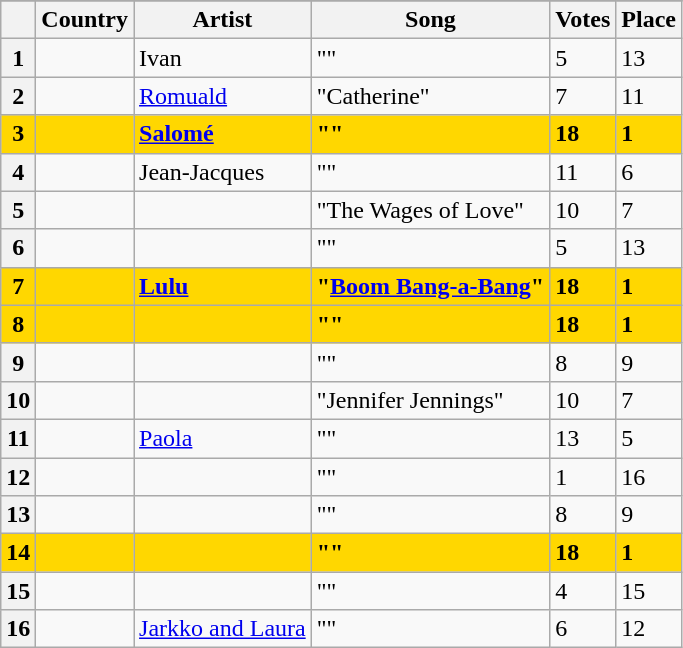<table class="sortable wikitable plainrowheaders">
<tr>
</tr>
<tr>
<th scope="col"></th>
<th scope="col">Country</th>
<th scope="col">Artist</th>
<th scope="col">Song</th>
<th scope="col" class="unsortable">Votes</th>
<th scope="col">Place</th>
</tr>
<tr>
<th scope="row" style="text-align:center;">1</th>
<td></td>
<td>Ivan</td>
<td>""</td>
<td>5</td>
<td>13</td>
</tr>
<tr>
<th scope="row" style="text-align:center;">2</th>
<td></td>
<td><a href='#'>Romuald</a></td>
<td>"Catherine"</td>
<td>7</td>
<td>11</td>
</tr>
<tr style="font-weight:bold; background:gold;">
<th scope="row" style="text-align:center; font-weight:bold; background:gold;">3</th>
<td></td>
<td><a href='#'>Salomé</a></td>
<td>""</td>
<td>18</td>
<td>1</td>
</tr>
<tr>
<th scope="row" style="text-align:center;">4</th>
<td></td>
<td>Jean-Jacques</td>
<td>""</td>
<td>11</td>
<td>6</td>
</tr>
<tr>
<th scope="row" style="text-align:center;">5</th>
<td></td>
<td></td>
<td>"The Wages of Love"</td>
<td>10</td>
<td>7</td>
</tr>
<tr>
<th scope="row" style="text-align:center;">6</th>
<td></td>
<td></td>
<td>""</td>
<td>5</td>
<td>13</td>
</tr>
<tr style="font-weight:bold; background:gold;">
<th scope="row" style="text-align:center; font-weight:bold; background:gold;">7</th>
<td></td>
<td><a href='#'>Lulu</a></td>
<td>"<a href='#'>Boom Bang-a-Bang</a>"</td>
<td>18</td>
<td>1</td>
</tr>
<tr style="font-weight:bold; background:gold;">
<th scope="row" style="text-align:center; font-weight:bold; background:gold;">8</th>
<td></td>
<td></td>
<td>""</td>
<td>18</td>
<td>1</td>
</tr>
<tr>
<th scope="row" style="text-align:center;">9</th>
<td></td>
<td></td>
<td>""</td>
<td>8</td>
<td>9</td>
</tr>
<tr>
<th scope="row" style="text-align:center;">10</th>
<td></td>
<td></td>
<td>"Jennifer Jennings"</td>
<td>10</td>
<td>7</td>
</tr>
<tr>
<th scope="row" style="text-align:center;">11</th>
<td></td>
<td><a href='#'>Paola</a></td>
<td>""</td>
<td>13</td>
<td>5</td>
</tr>
<tr>
<th scope="row" style="text-align:center;">12</th>
<td></td>
<td></td>
<td>""</td>
<td>1</td>
<td>16</td>
</tr>
<tr>
<th scope="row" style="text-align:center;">13</th>
<td></td>
<td></td>
<td>""</td>
<td>8</td>
<td>9</td>
</tr>
<tr style="font-weight:bold; background:gold;">
<th scope="row" style="text-align:center; font-weight:bold; background:gold;">14</th>
<td></td>
<td></td>
<td>""</td>
<td>18</td>
<td>1</td>
</tr>
<tr>
<th scope="row" style="text-align:center;">15</th>
<td></td>
<td></td>
<td>""</td>
<td>4</td>
<td>15</td>
</tr>
<tr>
<th scope="row" style="text-align:center;">16</th>
<td></td>
<td><a href='#'>Jarkko and Laura</a></td>
<td>""</td>
<td>6</td>
<td>12</td>
</tr>
</table>
